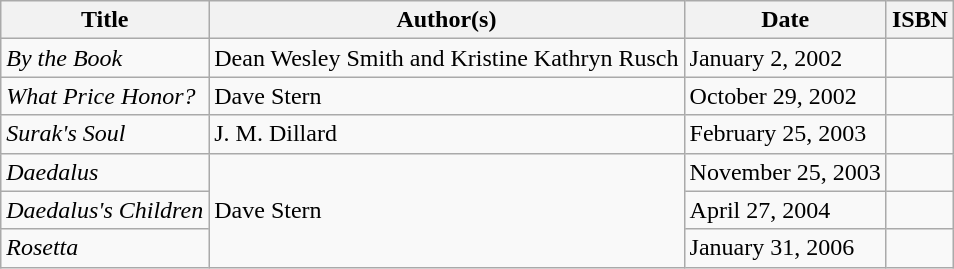<table class="wikitable">
<tr>
<th>Title</th>
<th>Author(s)</th>
<th>Date</th>
<th>ISBN</th>
</tr>
<tr>
<td><em>By the Book</em></td>
<td>Dean Wesley Smith and Kristine Kathryn Rusch</td>
<td>January 2, 2002</td>
<td></td>
</tr>
<tr>
<td><em>What Price Honor?</em></td>
<td>Dave Stern</td>
<td>October 29, 2002</td>
<td></td>
</tr>
<tr>
<td><em>Surak's Soul</em></td>
<td>J. M. Dillard</td>
<td>February 25, 2003</td>
<td></td>
</tr>
<tr>
<td><em>Daedalus</em></td>
<td rowspan="3">Dave Stern</td>
<td>November 25, 2003</td>
<td></td>
</tr>
<tr>
<td><em>Daedalus's Children</em></td>
<td>April 27, 2004</td>
<td></td>
</tr>
<tr>
<td><em>Rosetta</em></td>
<td>January 31, 2006</td>
<td></td>
</tr>
</table>
